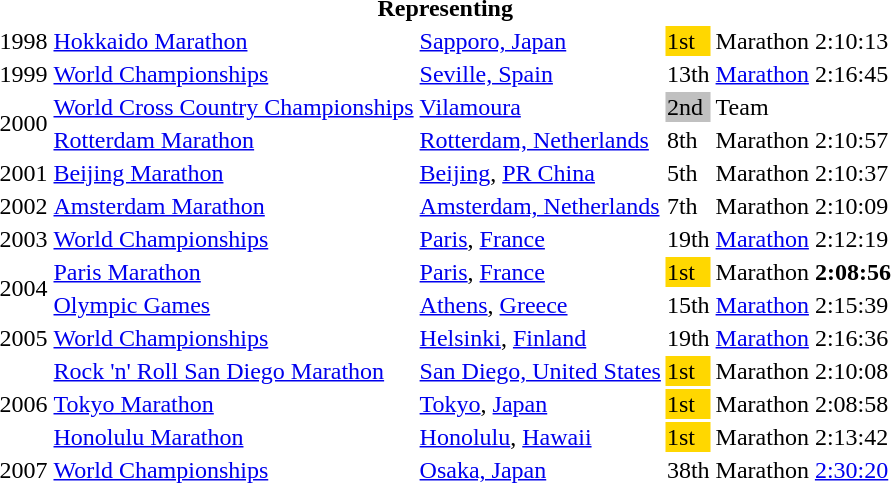<table>
<tr>
<th colspan="6">Representing </th>
</tr>
<tr>
<td>1998</td>
<td><a href='#'>Hokkaido Marathon</a></td>
<td><a href='#'>Sapporo, Japan</a></td>
<td bgcolor="gold">1st</td>
<td>Marathon</td>
<td>2:10:13</td>
</tr>
<tr>
<td>1999</td>
<td><a href='#'>World Championships</a></td>
<td><a href='#'>Seville, Spain</a></td>
<td>13th</td>
<td><a href='#'>Marathon</a></td>
<td>2:16:45</td>
</tr>
<tr>
<td rowspan=2>2000</td>
<td><a href='#'>World Cross Country Championships</a></td>
<td><a href='#'>Vilamoura</a></td>
<td bgcolor="silver">2nd</td>
<td>Team</td>
<td></td>
</tr>
<tr>
<td><a href='#'>Rotterdam Marathon</a></td>
<td><a href='#'>Rotterdam, Netherlands</a></td>
<td>8th</td>
<td>Marathon</td>
<td>2:10:57</td>
</tr>
<tr>
<td>2001</td>
<td><a href='#'>Beijing Marathon</a></td>
<td><a href='#'>Beijing</a>, <a href='#'>PR China</a></td>
<td>5th</td>
<td>Marathon</td>
<td>2:10:37</td>
</tr>
<tr>
<td>2002</td>
<td><a href='#'>Amsterdam Marathon</a></td>
<td><a href='#'>Amsterdam, Netherlands</a></td>
<td>7th</td>
<td>Marathon</td>
<td>2:10:09</td>
</tr>
<tr>
<td>2003</td>
<td><a href='#'>World Championships</a></td>
<td><a href='#'>Paris</a>, <a href='#'>France</a></td>
<td>19th</td>
<td><a href='#'>Marathon</a></td>
<td>2:12:19</td>
</tr>
<tr>
<td rowspan=2>2004</td>
<td><a href='#'>Paris Marathon</a></td>
<td><a href='#'>Paris</a>, <a href='#'>France</a></td>
<td bgcolor=gold>1st</td>
<td>Marathon</td>
<td><strong>2:08:56</strong></td>
</tr>
<tr>
<td><a href='#'>Olympic Games</a></td>
<td><a href='#'>Athens</a>, <a href='#'>Greece</a></td>
<td>15th</td>
<td><a href='#'>Marathon</a></td>
<td>2:15:39</td>
</tr>
<tr>
<td>2005</td>
<td><a href='#'>World Championships</a></td>
<td><a href='#'>Helsinki</a>, <a href='#'>Finland</a></td>
<td>19th</td>
<td><a href='#'>Marathon</a></td>
<td>2:16:36</td>
</tr>
<tr>
<td rowspan=3>2006</td>
<td><a href='#'>Rock 'n' Roll San Diego Marathon</a></td>
<td><a href='#'>San Diego, United States</a></td>
<td bgcolor=gold>1st</td>
<td>Marathon</td>
<td>2:10:08</td>
</tr>
<tr>
<td><a href='#'>Tokyo Marathon</a></td>
<td><a href='#'>Tokyo</a>, <a href='#'>Japan</a></td>
<td bgcolor=gold>1st</td>
<td>Marathon</td>
<td>2:08:58</td>
</tr>
<tr>
<td><a href='#'>Honolulu Marathon</a></td>
<td><a href='#'>Honolulu</a>, <a href='#'>Hawaii</a></td>
<td bgcolor=gold>1st</td>
<td>Marathon</td>
<td>2:13:42</td>
</tr>
<tr>
<td>2007</td>
<td><a href='#'>World Championships</a></td>
<td><a href='#'>Osaka, Japan</a></td>
<td>38th</td>
<td>Marathon</td>
<td><a href='#'>2:30:20</a></td>
</tr>
</table>
